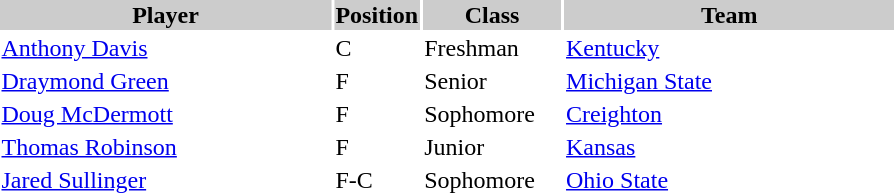<table style="width:600px" "border:'1' 'solid' 'gray'">
<tr>
<th style="background:#ccc; width:40%;">Player</th>
<th style="background:#ccc; width:4%;">Position</th>
<th style="background:#ccc; width:16%;">Class</th>
<th style="background:#ccc; width:40%;">Team</th>
</tr>
<tr>
<td><a href='#'>Anthony Davis</a></td>
<td>C</td>
<td>Freshman</td>
<td><a href='#'>Kentucky</a></td>
</tr>
<tr>
<td><a href='#'>Draymond Green</a></td>
<td>F</td>
<td>Senior</td>
<td><a href='#'>Michigan State</a></td>
</tr>
<tr>
<td><a href='#'>Doug McDermott</a></td>
<td>F</td>
<td>Sophomore</td>
<td><a href='#'>Creighton</a></td>
</tr>
<tr>
<td><a href='#'>Thomas Robinson</a></td>
<td>F</td>
<td>Junior</td>
<td><a href='#'>Kansas</a></td>
</tr>
<tr>
<td><a href='#'>Jared Sullinger</a></td>
<td>F-C</td>
<td>Sophomore</td>
<td><a href='#'>Ohio State</a></td>
</tr>
</table>
